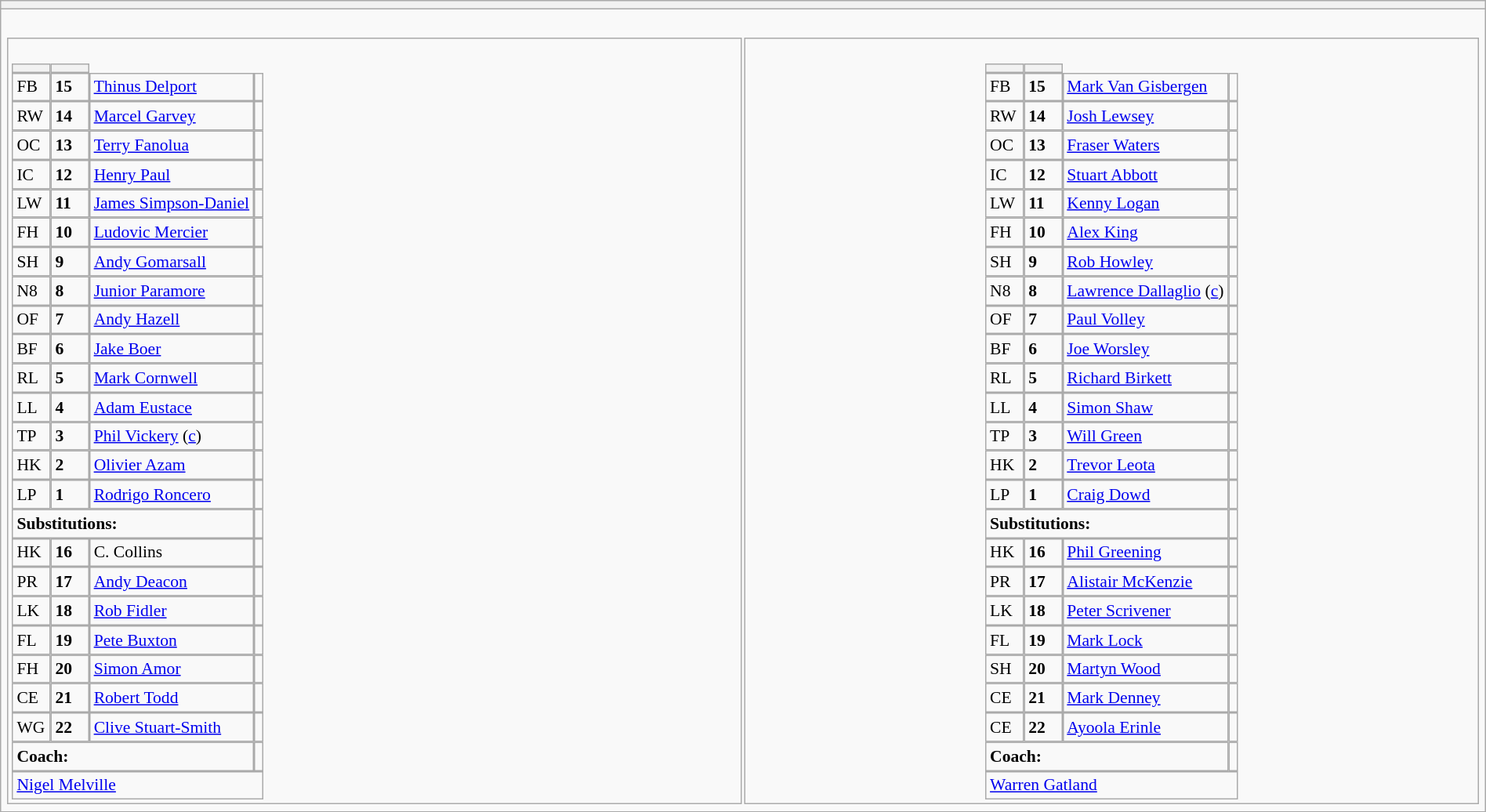<table style="width:100%" class="wikitable collapsible collapsed">
<tr>
<th></th>
</tr>
<tr>
<td><br>




<table style="width:100%;">
<tr>
<td style="vertical-align:top; width:50%"><br><table cellpadding="0" cellspacing="0" style="font-size: 90%">
<tr>
<th width="25"></th>
<th width="25"></th>
</tr>
<tr>
<td>FB</td>
<td><strong>15</strong></td>
<td> <a href='#'>Thinus Delport</a></td>
<td></td>
</tr>
<tr>
<td>RW</td>
<td><strong>14</strong></td>
<td> <a href='#'>Marcel Garvey</a></td>
<td></td>
</tr>
<tr>
<td>OC</td>
<td><strong>13</strong></td>
<td> <a href='#'>Terry Fanolua</a></td>
<td></td>
</tr>
<tr>
<td>IC</td>
<td><strong>12</strong></td>
<td> <a href='#'>Henry Paul</a></td>
<td></td>
</tr>
<tr>
<td>LW</td>
<td><strong>11</strong></td>
<td> <a href='#'>James Simpson-Daniel</a></td>
<td></td>
</tr>
<tr>
<td>FH</td>
<td><strong>10</strong></td>
<td> <a href='#'>Ludovic Mercier</a></td>
<td></td>
</tr>
<tr>
<td>SH</td>
<td><strong>9</strong></td>
<td> <a href='#'>Andy Gomarsall</a></td>
<td></td>
</tr>
<tr>
<td>N8</td>
<td><strong>8</strong></td>
<td> <a href='#'>Junior Paramore</a></td>
<td></td>
</tr>
<tr>
<td>OF</td>
<td><strong>7</strong></td>
<td> <a href='#'>Andy Hazell</a></td>
<td></td>
</tr>
<tr>
<td>BF</td>
<td><strong>6</strong></td>
<td> <a href='#'>Jake Boer</a></td>
<td></td>
</tr>
<tr>
<td>RL</td>
<td><strong>5</strong></td>
<td> <a href='#'>Mark Cornwell</a></td>
<td></td>
</tr>
<tr>
<td>LL</td>
<td><strong>4</strong></td>
<td> <a href='#'>Adam Eustace</a></td>
<td></td>
</tr>
<tr>
<td>TP</td>
<td><strong>3</strong></td>
<td> <a href='#'>Phil Vickery</a> (<a href='#'>c</a>)</td>
<td></td>
</tr>
<tr>
<td>HK</td>
<td><strong>2</strong></td>
<td> <a href='#'>Olivier Azam</a></td>
<td></td>
</tr>
<tr>
<td>LP</td>
<td><strong>1</strong></td>
<td> <a href='#'>Rodrigo Roncero</a></td>
<td></td>
</tr>
<tr>
<td colspan="3"><strong>Substitutions:</strong></td>
<td></td>
</tr>
<tr>
<td>HK</td>
<td><strong>16</strong></td>
<td>C. Collins</td>
<td></td>
</tr>
<tr>
<td>PR</td>
<td><strong>17</strong></td>
<td> <a href='#'>Andy Deacon</a></td>
<td></td>
</tr>
<tr>
<td>LK</td>
<td><strong>18</strong></td>
<td> <a href='#'>Rob Fidler</a></td>
<td></td>
</tr>
<tr>
<td>FL</td>
<td><strong>19</strong></td>
<td> <a href='#'>Pete Buxton</a></td>
<td></td>
</tr>
<tr>
<td>FH</td>
<td><strong>20</strong></td>
<td> <a href='#'>Simon Amor</a></td>
<td></td>
</tr>
<tr>
<td>CE</td>
<td><strong>21</strong></td>
<td> <a href='#'>Robert Todd</a></td>
<td></td>
</tr>
<tr>
<td>WG</td>
<td><strong>22</strong></td>
<td> <a href='#'>Clive Stuart-Smith</a></td>
<td></td>
</tr>
<tr>
<td colspan="3"><strong>Coach:</strong></td>
<td></td>
</tr>
<tr>
<td colspan="4"> <a href='#'>Nigel Melville</a></td>
</tr>
<tr>
</tr>
</table>
</td>
<td style="vertical-align:top; width:50%"><br><table align="center" cellpadding="0" cellspacing="0" style="font-size: 90%">
<tr>
<th width="25"></th>
<th width="25"></th>
</tr>
<tr>
<td>FB</td>
<td><strong>15</strong></td>
<td> <a href='#'>Mark Van Gisbergen</a></td>
<td></td>
</tr>
<tr>
<td>RW</td>
<td><strong>14</strong></td>
<td> <a href='#'>Josh Lewsey</a></td>
<td></td>
</tr>
<tr>
<td>OC</td>
<td><strong>13</strong></td>
<td> <a href='#'>Fraser Waters</a></td>
<td></td>
</tr>
<tr>
<td>IC</td>
<td><strong>12</strong></td>
<td> <a href='#'>Stuart Abbott</a></td>
<td></td>
</tr>
<tr>
<td>LW</td>
<td><strong>11</strong></td>
<td> <a href='#'>Kenny Logan</a></td>
<td></td>
</tr>
<tr>
<td>FH</td>
<td><strong>10</strong></td>
<td> <a href='#'>Alex King</a></td>
<td></td>
</tr>
<tr>
<td>SH</td>
<td><strong>9</strong></td>
<td> <a href='#'>Rob Howley</a></td>
<td></td>
</tr>
<tr>
<td>N8</td>
<td><strong>8</strong></td>
<td> <a href='#'>Lawrence Dallaglio</a> (<a href='#'>c</a>)</td>
<td></td>
</tr>
<tr>
<td>OF</td>
<td><strong>7</strong></td>
<td> <a href='#'>Paul Volley</a></td>
<td></td>
</tr>
<tr>
<td>BF</td>
<td><strong>6</strong></td>
<td> <a href='#'>Joe Worsley</a></td>
<td></td>
</tr>
<tr>
<td>RL</td>
<td><strong>5</strong></td>
<td> <a href='#'>Richard Birkett</a></td>
<td></td>
</tr>
<tr>
<td>LL</td>
<td><strong>4</strong></td>
<td> <a href='#'>Simon Shaw</a></td>
<td></td>
</tr>
<tr>
<td>TP</td>
<td><strong>3</strong></td>
<td> <a href='#'>Will Green</a></td>
<td></td>
</tr>
<tr>
<td>HK</td>
<td><strong>2</strong></td>
<td> <a href='#'>Trevor Leota</a></td>
<td></td>
</tr>
<tr>
<td>LP</td>
<td><strong>1</strong></td>
<td> <a href='#'>Craig Dowd</a></td>
<td></td>
</tr>
<tr>
<td colspan="3"><strong>Substitutions:</strong></td>
<td></td>
</tr>
<tr>
<td>HK</td>
<td><strong>16</strong></td>
<td> <a href='#'>Phil Greening</a></td>
<td></td>
</tr>
<tr>
<td>PR</td>
<td><strong>17</strong></td>
<td> <a href='#'>Alistair McKenzie</a></td>
<td></td>
</tr>
<tr>
<td>LK</td>
<td><strong>18</strong></td>
<td> <a href='#'>Peter Scrivener</a></td>
<td></td>
</tr>
<tr>
<td>FL</td>
<td><strong>19</strong></td>
<td> <a href='#'>Mark Lock</a></td>
<td></td>
</tr>
<tr>
<td>SH</td>
<td><strong>20</strong></td>
<td> <a href='#'>Martyn Wood</a></td>
<td></td>
</tr>
<tr>
<td>CE</td>
<td><strong>21</strong></td>
<td> <a href='#'>Mark Denney</a></td>
<td></td>
</tr>
<tr>
<td>CE</td>
<td><strong>22</strong></td>
<td> <a href='#'>Ayoola Erinle</a></td>
<td></td>
</tr>
<tr>
<td colspan="3"><strong>Coach:</strong></td>
<td></td>
</tr>
<tr>
<td colspan="4"> <a href='#'>Warren Gatland</a></td>
</tr>
</table>
</td>
</tr>
</table>
</td>
</tr>
</table>
